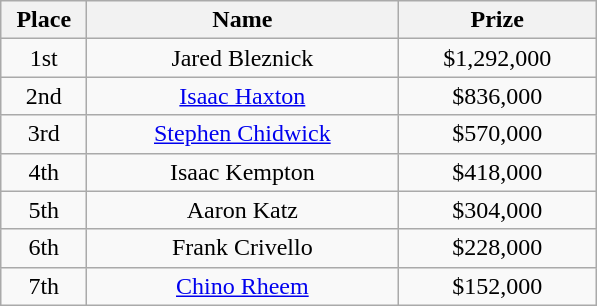<table class="wikitable">
<tr>
<th style="width:50px;">Place</th>
<th style="width:200px;">Name</th>
<th style="width:125px;">Prize</th>
</tr>
<tr style="text-align:center;">
<td>1st</td>
<td style="text-align:center;"> Jared Bleznick</td>
<td style="text-align:center;">$1,292,000</td>
</tr>
<tr style="text-align:center;" $1,292,000>
<td>2nd</td>
<td style="text-align:center;"> <a href='#'>Isaac Haxton</a></td>
<td style="text-align:center;">$836,000</td>
</tr>
<tr style="text-align:center;" $836,000>
<td>3rd</td>
<td style="text-align:center;"> <a href='#'>Stephen Chidwick</a></td>
<td style="text-align:center;">$570,000</td>
</tr>
<tr style="text-align:center;" $570,000>
<td>4th</td>
<td style="text-align:center;"> Isaac Kempton</td>
<td style="text-align:center;">$418,000</td>
</tr>
<tr style="text-align:center;" $418,000>
<td>5th</td>
<td style="text-align:center;"> Aaron Katz</td>
<td style="text-align:center;">$304,000</td>
</tr>
<tr style="text-align:center;" $304,000>
<td>6th</td>
<td style="text-align:center;"> Frank Crivello</td>
<td style="text-align:center;">$228,000</td>
</tr>
<tr style="text-align:center;" $228,000>
<td>7th</td>
<td style="text-align:center;"> <a href='#'>Chino Rheem</a></td>
<td style="text-align:center;">$152,000</td>
</tr>
</table>
